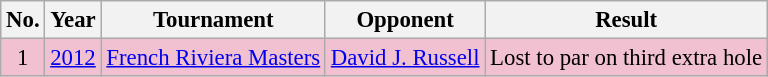<table class="wikitable" style="font-size:95%;">
<tr>
<th>No.</th>
<th>Year</th>
<th>Tournament</th>
<th>Opponent</th>
<th>Result</th>
</tr>
<tr style="background:#F2C1D1;">
<td align=center>1</td>
<td><a href='#'>2012</a></td>
<td><a href='#'>French Riviera Masters</a></td>
<td> <a href='#'>David J. Russell</a></td>
<td>Lost to par on third extra hole</td>
</tr>
</table>
